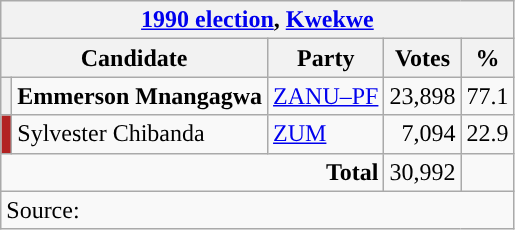<table class="wikitable">
<tr>
<th colspan="5"><a href='#'>1990 election</a>, <a href='#'>Kwekwe</a></th>
</tr>
<tr>
<th colspan="2">Candidate</th>
<th>Party</th>
<th>Votes</th>
<th>%</th>
</tr>
<tr>
<th style="background-color: "></th>
<td><strong>Emmerson Mnangagwa</strong></td>
<td><a href='#'>ZANU–PF</a></td>
<td style="text-align:right">23,898</td>
<td style="text-align:right">77.1</td>
</tr>
<tr>
<th style="background-color:#B22222"></th>
<td>Sylvester Chibanda</td>
<td><a href='#'>ZUM</a></td>
<td style="text-align:right">7,094</td>
<td style="text-align:right">22.9</td>
</tr>
<tr>
<td colspan="3" style="text-align:right"><strong>Total</strong></td>
<td style="text-align:right">30,992</td>
<td style="text-align:right"></td>
</tr>
<tr>
<td colspan="5" style="text-align:left">Source:</td>
</tr>
</table>
